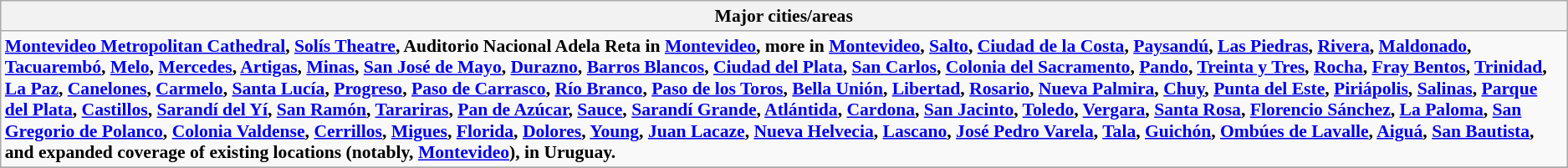<table class="wikitable" " style="font-size:90%">
<tr>
<th>Major cities/areas</th>
</tr>
<tr>
<td><strong><a href='#'>Montevideo Metropolitan Cathedral</a>, <a href='#'>Solís Theatre</a>, Auditorio Nacional Adela Reta in <a href='#'>Montevideo</a>, more in <a href='#'>Montevideo</a>, <a href='#'>Salto</a>, <a href='#'>Ciudad de la Costa</a>, <a href='#'>Paysandú</a>, <a href='#'>Las Piedras</a>, <a href='#'>Rivera</a>, <a href='#'>Maldonado</a>, <a href='#'>Tacuarembó</a>, <a href='#'>Melo</a>, <a href='#'>Mercedes</a>, <a href='#'>Artigas</a>, <a href='#'>Minas</a>, <a href='#'>San José de Mayo</a>, <a href='#'>Durazno</a>, <a href='#'>Barros Blancos</a>, <a href='#'>Ciudad del Plata</a>, <a href='#'>San Carlos</a>, <a href='#'>Colonia del Sacramento</a>, <a href='#'>Pando</a>, <a href='#'>Treinta y Tres</a>, <a href='#'>Rocha</a>, <a href='#'>Fray Bentos</a>, <a href='#'>Trinidad</a>, <a href='#'>La Paz</a>, <a href='#'>Canelones</a>, <a href='#'>Carmelo</a>, <a href='#'>Santa Lucía</a>, <a href='#'>Progreso</a>, <a href='#'>Paso de Carrasco</a>, <a href='#'>Río Branco</a>, <a href='#'>Paso de los Toros</a>, <a href='#'>Bella Unión</a>, <a href='#'>Libertad</a>, <a href='#'>Rosario</a>, <a href='#'>Nueva Palmira</a>, <a href='#'>Chuy</a>, <a href='#'>Punta del Este</a>, <a href='#'>Piriápolis</a>, <a href='#'>Salinas</a>, <a href='#'>Parque del Plata</a>, <a href='#'>Castillos</a>, <a href='#'>Sarandí del Yí</a>, <a href='#'>San Ramón</a>, <a href='#'>Tarariras</a>, <a href='#'>Pan de Azúcar</a>, <a href='#'>Sauce</a>, <a href='#'>Sarandí Grande</a>, <a href='#'>Atlántida</a>, <a href='#'>Cardona</a>, <a href='#'>San Jacinto</a>, <a href='#'>Toledo</a>, <a href='#'>Vergara</a>, <a href='#'>Santa Rosa</a>, <a href='#'>Florencio Sánchez</a>, <a href='#'>La Paloma</a>, <a href='#'>San Gregorio de Polanco</a>, <a href='#'>Colonia Valdense</a>, <a href='#'>Cerrillos</a>, <a href='#'>Migues</a>, <a href='#'>Florida</a>, <a href='#'>Dolores</a>, <a href='#'>Young</a>, <a href='#'>Juan Lacaze</a>, <a href='#'>Nueva Helvecia</a>, <a href='#'>Lascano</a>, <a href='#'>José Pedro Varela</a>, <a href='#'>Tala</a>, <a href='#'>Guichón</a>, <a href='#'>Ombúes de Lavalle</a>, <a href='#'>Aiguá</a>, <a href='#'>San Bautista</a>, and expanded coverage of existing locations (notably, <a href='#'>Montevideo</a>), in Uruguay.</strong></td>
</tr>
<tr>
</tr>
</table>
